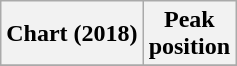<table class="wikitable plainrowheaders" style="text-align:center">
<tr>
<th>Chart (2018)</th>
<th>Peak<br>position</th>
</tr>
<tr>
</tr>
</table>
